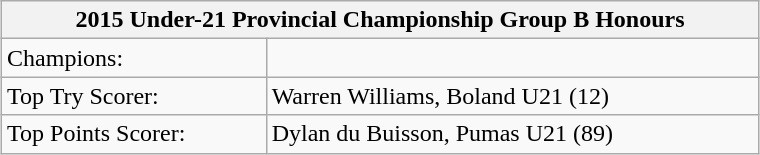<table class="wikitable" style="text-align:left; font-size:100%; width:40%; margin:1em auto 1em auto;">
<tr>
<th colspan=2><strong>2015 Under-21 Provincial Championship Group B Honours</strong></th>
</tr>
<tr>
<td>Champions:</td>
<td></td>
</tr>
<tr>
<td>Top Try Scorer:</td>
<td>Warren Williams, Boland U21 (12)</td>
</tr>
<tr>
<td>Top Points Scorer:</td>
<td>Dylan du Buisson, Pumas U21 (89)</td>
</tr>
</table>
